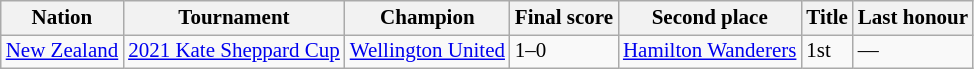<table class=wikitable style="font-size:14px">
<tr>
<th>Nation</th>
<th>Tournament</th>
<th>Champion</th>
<th>Final score</th>
<th>Second place</th>
<th data-sort-type="number">Title</th>
<th>Last honour</th>
</tr>
<tr>
<td> <a href='#'>New Zealand</a></td>
<td><a href='#'>2021 Kate Sheppard Cup</a></td>
<td><a href='#'>Wellington United</a></td>
<td>1–0</td>
<td><a href='#'>Hamilton Wanderers</a></td>
<td>1st</td>
<td>—</td>
</tr>
</table>
